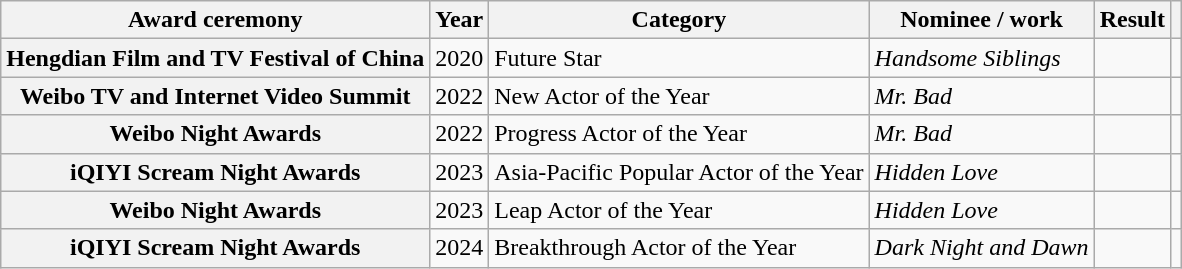<table class="wikitable sortable plainrowheaders">
<tr>
<th scope="col">Award ceremony</th>
<th scope="col">Year</th>
<th scope="col">Category</th>
<th scope="col">Nominee / work</th>
<th scope="col">Result</th>
<th scope="col" class="unsortable"></th>
</tr>
<tr>
<th scope="row">Hengdian Film and TV Festival of China</th>
<td>2020</td>
<td>Future Star</td>
<td><em>Handsome Siblings</em></td>
<td></td>
<td></td>
</tr>
<tr>
<th scope="row">Weibo TV and Internet Video Summit</th>
<td>2022</td>
<td>New Actor of the Year</td>
<td><em>Mr. Bad</em></td>
<td></td>
<td></td>
</tr>
<tr>
<th scope="row">Weibo Night Awards</th>
<td>2022</td>
<td>Progress Actor of the Year</td>
<td><em>Mr. Bad</em></td>
<td></td>
<td></td>
</tr>
<tr>
<th scope="row">iQIYI Scream Night Awards</th>
<td>2023</td>
<td>Asia-Pacific Popular Actor of the Year</td>
<td><em>Hidden Love</em></td>
<td></td>
<td></td>
</tr>
<tr>
<th scope="row">Weibo Night Awards</th>
<td>2023</td>
<td>Leap Actor of the Year</td>
<td><em>Hidden Love</em></td>
<td></td>
<td></td>
</tr>
<tr>
<th scope="row">iQIYI Scream Night Awards</th>
<td>2024</td>
<td>Breakthrough Actor of the Year</td>
<td><em>Dark Night and Dawn</em></td>
<td></td>
<td></td>
</tr>
</table>
